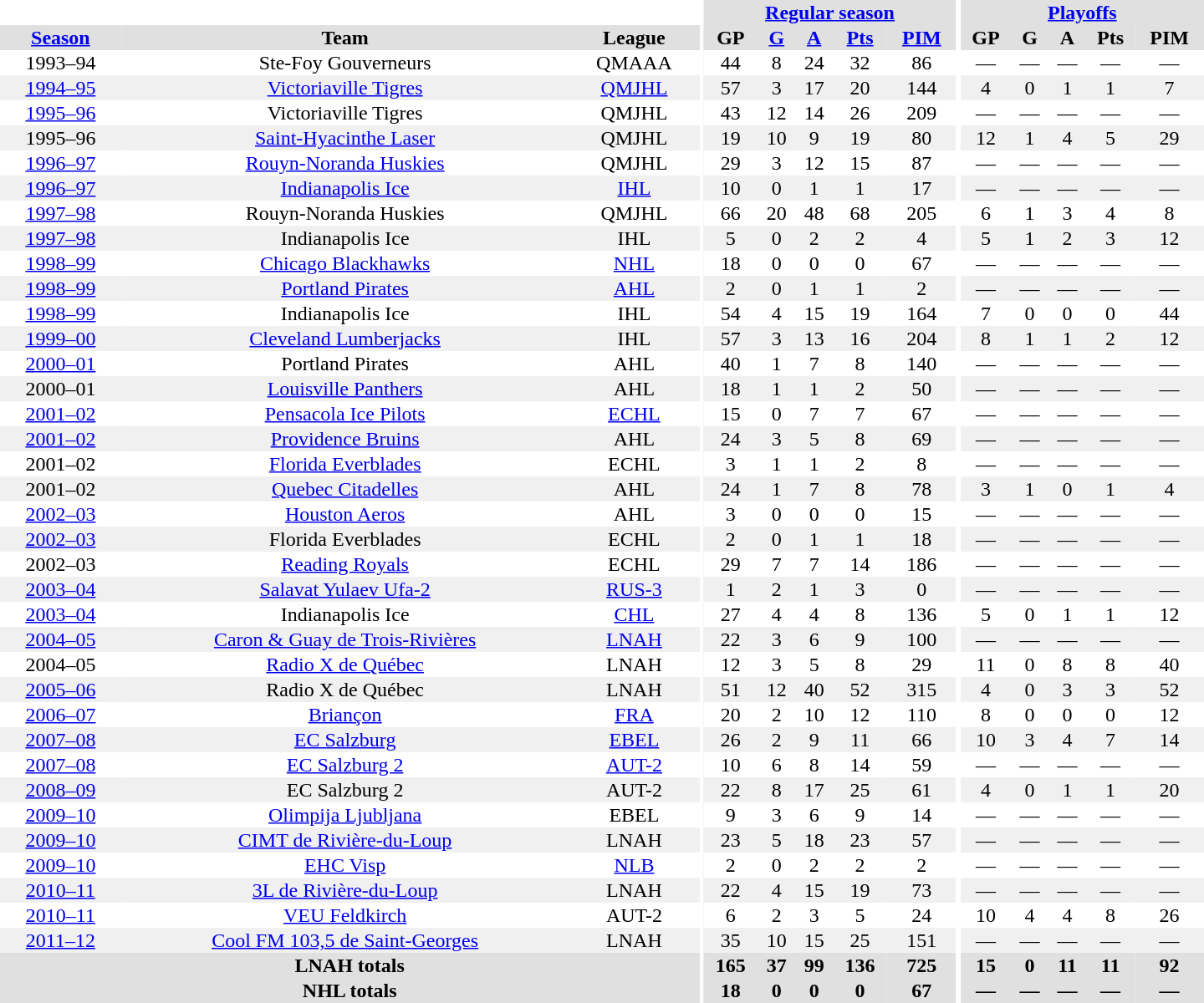<table border="0" cellpadding="1" cellspacing="0" style="text-align:center; width:60em">
<tr bgcolor="#e0e0e0">
<th colspan="3" bgcolor="#ffffff"></th>
<th rowspan="100" bgcolor="#ffffff"></th>
<th colspan="5"><a href='#'>Regular season</a></th>
<th rowspan="100" bgcolor="#ffffff"></th>
<th colspan="5"><a href='#'>Playoffs</a></th>
</tr>
<tr bgcolor="#e0e0e0">
<th><a href='#'>Season</a></th>
<th>Team</th>
<th>League</th>
<th>GP</th>
<th><a href='#'>G</a></th>
<th><a href='#'>A</a></th>
<th><a href='#'>Pts</a></th>
<th><a href='#'>PIM</a></th>
<th>GP</th>
<th>G</th>
<th>A</th>
<th>Pts</th>
<th>PIM</th>
</tr>
<tr>
<td>1993–94</td>
<td>Ste-Foy Gouverneurs</td>
<td>QMAAA</td>
<td>44</td>
<td>8</td>
<td>24</td>
<td>32</td>
<td>86</td>
<td>—</td>
<td>—</td>
<td>—</td>
<td>—</td>
<td>—</td>
</tr>
<tr bgcolor="#f0f0f0">
<td><a href='#'>1994–95</a></td>
<td><a href='#'>Victoriaville Tigres</a></td>
<td><a href='#'>QMJHL</a></td>
<td>57</td>
<td>3</td>
<td>17</td>
<td>20</td>
<td>144</td>
<td>4</td>
<td>0</td>
<td>1</td>
<td>1</td>
<td>7</td>
</tr>
<tr>
<td><a href='#'>1995–96</a></td>
<td>Victoriaville Tigres</td>
<td>QMJHL</td>
<td>43</td>
<td>12</td>
<td>14</td>
<td>26</td>
<td>209</td>
<td>—</td>
<td>—</td>
<td>—</td>
<td>—</td>
<td>—</td>
</tr>
<tr bgcolor="#f0f0f0">
<td>1995–96</td>
<td><a href='#'>Saint-Hyacinthe Laser</a></td>
<td>QMJHL</td>
<td>19</td>
<td>10</td>
<td>9</td>
<td>19</td>
<td>80</td>
<td>12</td>
<td>1</td>
<td>4</td>
<td>5</td>
<td>29</td>
</tr>
<tr>
<td><a href='#'>1996–97</a></td>
<td><a href='#'>Rouyn-Noranda Huskies</a></td>
<td>QMJHL</td>
<td>29</td>
<td>3</td>
<td>12</td>
<td>15</td>
<td>87</td>
<td>—</td>
<td>—</td>
<td>—</td>
<td>—</td>
<td>—</td>
</tr>
<tr bgcolor="#f0f0f0">
<td><a href='#'>1996–97</a></td>
<td><a href='#'>Indianapolis Ice</a></td>
<td><a href='#'>IHL</a></td>
<td>10</td>
<td>0</td>
<td>1</td>
<td>1</td>
<td>17</td>
<td>—</td>
<td>—</td>
<td>—</td>
<td>—</td>
<td>—</td>
</tr>
<tr>
<td><a href='#'>1997–98</a></td>
<td>Rouyn-Noranda Huskies</td>
<td>QMJHL</td>
<td>66</td>
<td>20</td>
<td>48</td>
<td>68</td>
<td>205</td>
<td>6</td>
<td>1</td>
<td>3</td>
<td>4</td>
<td>8</td>
</tr>
<tr bgcolor="#f0f0f0">
<td><a href='#'>1997–98</a></td>
<td>Indianapolis Ice</td>
<td>IHL</td>
<td>5</td>
<td>0</td>
<td>2</td>
<td>2</td>
<td>4</td>
<td>5</td>
<td>1</td>
<td>2</td>
<td>3</td>
<td>12</td>
</tr>
<tr>
<td><a href='#'>1998–99</a></td>
<td><a href='#'>Chicago Blackhawks</a></td>
<td><a href='#'>NHL</a></td>
<td>18</td>
<td>0</td>
<td>0</td>
<td>0</td>
<td>67</td>
<td>—</td>
<td>—</td>
<td>—</td>
<td>—</td>
<td>—</td>
</tr>
<tr bgcolor="#f0f0f0">
<td><a href='#'>1998–99</a></td>
<td><a href='#'>Portland Pirates</a></td>
<td><a href='#'>AHL</a></td>
<td>2</td>
<td>0</td>
<td>1</td>
<td>1</td>
<td>2</td>
<td>—</td>
<td>—</td>
<td>—</td>
<td>—</td>
<td>—</td>
</tr>
<tr>
<td><a href='#'>1998–99</a></td>
<td>Indianapolis Ice</td>
<td>IHL</td>
<td>54</td>
<td>4</td>
<td>15</td>
<td>19</td>
<td>164</td>
<td>7</td>
<td>0</td>
<td>0</td>
<td>0</td>
<td>44</td>
</tr>
<tr bgcolor="#f0f0f0">
<td><a href='#'>1999–00</a></td>
<td><a href='#'>Cleveland Lumberjacks</a></td>
<td>IHL</td>
<td>57</td>
<td>3</td>
<td>13</td>
<td>16</td>
<td>204</td>
<td>8</td>
<td>1</td>
<td>1</td>
<td>2</td>
<td>12</td>
</tr>
<tr>
<td><a href='#'>2000–01</a></td>
<td>Portland Pirates</td>
<td>AHL</td>
<td>40</td>
<td>1</td>
<td>7</td>
<td>8</td>
<td>140</td>
<td>—</td>
<td>—</td>
<td>—</td>
<td>—</td>
<td>—</td>
</tr>
<tr bgcolor="#f0f0f0">
<td>2000–01</td>
<td><a href='#'>Louisville Panthers</a></td>
<td>AHL</td>
<td>18</td>
<td>1</td>
<td>1</td>
<td>2</td>
<td>50</td>
<td>—</td>
<td>—</td>
<td>—</td>
<td>—</td>
<td>—</td>
</tr>
<tr>
<td><a href='#'>2001–02</a></td>
<td><a href='#'>Pensacola Ice Pilots</a></td>
<td><a href='#'>ECHL</a></td>
<td>15</td>
<td>0</td>
<td>7</td>
<td>7</td>
<td>67</td>
<td>—</td>
<td>—</td>
<td>—</td>
<td>—</td>
<td>—</td>
</tr>
<tr bgcolor="#f0f0f0">
<td><a href='#'>2001–02</a></td>
<td><a href='#'>Providence Bruins</a></td>
<td>AHL</td>
<td>24</td>
<td>3</td>
<td>5</td>
<td>8</td>
<td>69</td>
<td>—</td>
<td>—</td>
<td>—</td>
<td>—</td>
<td>—</td>
</tr>
<tr>
<td>2001–02</td>
<td><a href='#'>Florida Everblades</a></td>
<td>ECHL</td>
<td>3</td>
<td>1</td>
<td>1</td>
<td>2</td>
<td>8</td>
<td>—</td>
<td>—</td>
<td>—</td>
<td>—</td>
<td>—</td>
</tr>
<tr bgcolor="#f0f0f0">
<td>2001–02</td>
<td><a href='#'>Quebec Citadelles</a></td>
<td>AHL</td>
<td>24</td>
<td>1</td>
<td>7</td>
<td>8</td>
<td>78</td>
<td>3</td>
<td>1</td>
<td>0</td>
<td>1</td>
<td>4</td>
</tr>
<tr>
<td><a href='#'>2002–03</a></td>
<td><a href='#'>Houston Aeros</a></td>
<td>AHL</td>
<td>3</td>
<td>0</td>
<td>0</td>
<td>0</td>
<td>15</td>
<td>—</td>
<td>—</td>
<td>—</td>
<td>—</td>
<td>—</td>
</tr>
<tr bgcolor="#f0f0f0">
<td><a href='#'>2002–03</a></td>
<td>Florida Everblades</td>
<td>ECHL</td>
<td>2</td>
<td>0</td>
<td>1</td>
<td>1</td>
<td>18</td>
<td>—</td>
<td>—</td>
<td>—</td>
<td>—</td>
<td>—</td>
</tr>
<tr>
<td>2002–03</td>
<td><a href='#'>Reading Royals</a></td>
<td>ECHL</td>
<td>29</td>
<td>7</td>
<td>7</td>
<td>14</td>
<td>186</td>
<td>—</td>
<td>—</td>
<td>—</td>
<td>—</td>
<td>—</td>
</tr>
<tr bgcolor="#f0f0f0">
<td><a href='#'>2003–04</a></td>
<td><a href='#'>Salavat Yulaev Ufa-2</a></td>
<td><a href='#'>RUS-3</a></td>
<td>1</td>
<td>2</td>
<td>1</td>
<td>3</td>
<td>0</td>
<td>—</td>
<td>—</td>
<td>—</td>
<td>—</td>
<td>—</td>
</tr>
<tr>
<td><a href='#'>2003–04</a></td>
<td>Indianapolis Ice</td>
<td><a href='#'>CHL</a></td>
<td>27</td>
<td>4</td>
<td>4</td>
<td>8</td>
<td>136</td>
<td>5</td>
<td>0</td>
<td>1</td>
<td>1</td>
<td>12</td>
</tr>
<tr bgcolor="#f0f0f0">
<td><a href='#'>2004–05</a></td>
<td><a href='#'>Caron & Guay de Trois-Rivières</a></td>
<td><a href='#'>LNAH</a></td>
<td>22</td>
<td>3</td>
<td>6</td>
<td>9</td>
<td>100</td>
<td>—</td>
<td>—</td>
<td>—</td>
<td>—</td>
<td>—</td>
</tr>
<tr>
<td>2004–05</td>
<td><a href='#'>Radio X de Québec</a></td>
<td>LNAH</td>
<td>12</td>
<td>3</td>
<td>5</td>
<td>8</td>
<td>29</td>
<td>11</td>
<td>0</td>
<td>8</td>
<td>8</td>
<td>40</td>
</tr>
<tr bgcolor="#f0f0f0">
<td><a href='#'>2005–06</a></td>
<td>Radio X de Québec</td>
<td>LNAH</td>
<td>51</td>
<td>12</td>
<td>40</td>
<td>52</td>
<td>315</td>
<td>4</td>
<td>0</td>
<td>3</td>
<td>3</td>
<td>52</td>
</tr>
<tr>
<td><a href='#'>2006–07</a></td>
<td><a href='#'>Briançon</a></td>
<td><a href='#'>FRA</a></td>
<td>20</td>
<td>2</td>
<td>10</td>
<td>12</td>
<td>110</td>
<td>8</td>
<td>0</td>
<td>0</td>
<td>0</td>
<td>12</td>
</tr>
<tr bgcolor="#f0f0f0">
<td><a href='#'>2007–08</a></td>
<td><a href='#'>EC Salzburg</a></td>
<td><a href='#'>EBEL</a></td>
<td>26</td>
<td>2</td>
<td>9</td>
<td>11</td>
<td>66</td>
<td>10</td>
<td>3</td>
<td>4</td>
<td>7</td>
<td>14</td>
</tr>
<tr>
<td><a href='#'>2007–08</a></td>
<td><a href='#'>EC Salzburg 2</a></td>
<td><a href='#'>AUT-2</a></td>
<td>10</td>
<td>6</td>
<td>8</td>
<td>14</td>
<td>59</td>
<td>—</td>
<td>—</td>
<td>—</td>
<td>—</td>
<td>—</td>
</tr>
<tr bgcolor="#f0f0f0">
<td><a href='#'>2008–09</a></td>
<td>EC Salzburg 2</td>
<td>AUT-2</td>
<td>22</td>
<td>8</td>
<td>17</td>
<td>25</td>
<td>61</td>
<td>4</td>
<td>0</td>
<td>1</td>
<td>1</td>
<td>20</td>
</tr>
<tr>
<td><a href='#'>2009–10</a></td>
<td><a href='#'>Olimpija Ljubljana</a></td>
<td>EBEL</td>
<td>9</td>
<td>3</td>
<td>6</td>
<td>9</td>
<td>14</td>
<td>—</td>
<td>—</td>
<td>—</td>
<td>—</td>
<td>—</td>
</tr>
<tr bgcolor="#f0f0f0">
<td><a href='#'>2009–10</a></td>
<td><a href='#'>CIMT de Rivière-du-Loup</a></td>
<td>LNAH</td>
<td>23</td>
<td>5</td>
<td>18</td>
<td>23</td>
<td>57</td>
<td>—</td>
<td>—</td>
<td>—</td>
<td>—</td>
<td>—</td>
</tr>
<tr>
<td><a href='#'>2009–10</a></td>
<td><a href='#'>EHC Visp</a></td>
<td><a href='#'>NLB</a></td>
<td>2</td>
<td>0</td>
<td>2</td>
<td>2</td>
<td>2</td>
<td>—</td>
<td>—</td>
<td>—</td>
<td>—</td>
<td>—</td>
</tr>
<tr bgcolor="#f0f0f0">
<td><a href='#'>2010–11</a></td>
<td><a href='#'>3L de Rivière-du-Loup</a></td>
<td>LNAH</td>
<td>22</td>
<td>4</td>
<td>15</td>
<td>19</td>
<td>73</td>
<td>—</td>
<td>—</td>
<td>—</td>
<td>—</td>
<td>—</td>
</tr>
<tr>
<td><a href='#'>2010–11</a></td>
<td><a href='#'>VEU Feldkirch</a></td>
<td>AUT-2</td>
<td>6</td>
<td>2</td>
<td>3</td>
<td>5</td>
<td>24</td>
<td>10</td>
<td>4</td>
<td>4</td>
<td>8</td>
<td>26</td>
</tr>
<tr bgcolor="#f0f0f0">
<td><a href='#'>2011–12</a></td>
<td><a href='#'>Cool FM 103,5 de Saint-Georges</a></td>
<td>LNAH</td>
<td>35</td>
<td>10</td>
<td>15</td>
<td>25</td>
<td>151</td>
<td>—</td>
<td>—</td>
<td>—</td>
<td>—</td>
<td>—</td>
</tr>
<tr bgcolor="#e0e0e0">
<th colspan="3">LNAH totals</th>
<th>165</th>
<th>37</th>
<th>99</th>
<th>136</th>
<th>725</th>
<th>15</th>
<th>0</th>
<th>11</th>
<th>11</th>
<th>92</th>
</tr>
<tr bgcolor="#e0e0e0">
<th colspan="3">NHL totals</th>
<th>18</th>
<th>0</th>
<th>0</th>
<th>0</th>
<th>67</th>
<th>—</th>
<th>—</th>
<th>—</th>
<th>—</th>
<th>—</th>
</tr>
</table>
